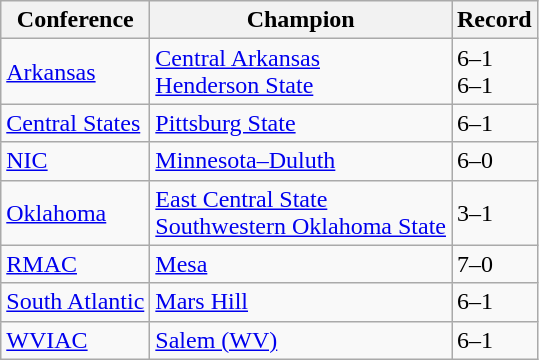<table class="wikitable">
<tr>
<th>Conference</th>
<th>Champion</th>
<th>Record</th>
</tr>
<tr>
<td><a href='#'>Arkansas</a></td>
<td><a href='#'>Central Arkansas</a><br><a href='#'>Henderson State</a></td>
<td>6–1<br>6–1</td>
</tr>
<tr>
<td><a href='#'>Central States</a></td>
<td><a href='#'>Pittsburg State</a></td>
<td>6–1</td>
</tr>
<tr>
<td><a href='#'>NIC</a></td>
<td><a href='#'>Minnesota–Duluth</a></td>
<td>6–0</td>
</tr>
<tr>
<td><a href='#'>Oklahoma</a></td>
<td><a href='#'>East Central State</a><br><a href='#'>Southwestern Oklahoma State</a></td>
<td>3–1</td>
</tr>
<tr>
<td><a href='#'>RMAC</a></td>
<td><a href='#'>Mesa</a></td>
<td>7–0</td>
</tr>
<tr>
<td><a href='#'>South Atlantic</a></td>
<td><a href='#'>Mars Hill</a></td>
<td>6–1</td>
</tr>
<tr>
<td><a href='#'>WVIAC</a></td>
<td><a href='#'>Salem (WV)</a></td>
<td>6–1</td>
</tr>
</table>
